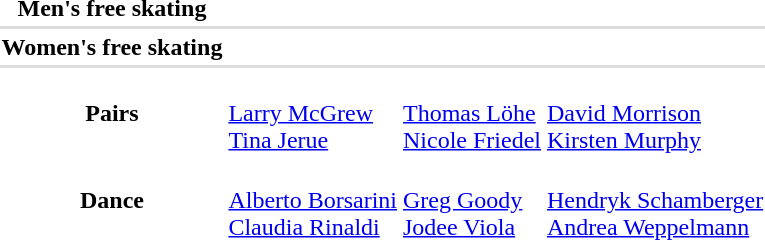<table>
<tr>
<th scope="row">Men's free skating</th>
<td></td>
<td></td>
<td></td>
</tr>
<tr bgcolor=#DDDDDD>
<td colspan=4></td>
</tr>
<tr>
<th scope="row">Women's free skating</th>
<td></td>
<td></td>
<td></td>
</tr>
<tr bgcolor=#DDDDDD>
<td colspan=4></td>
</tr>
<tr>
<th scope="row">Pairs</th>
<td><br><a href='#'>Larry McGrew</a><br><a href='#'>Tina Jerue</a></td>
<td><br><a href='#'>Thomas Löhe</a><br><a href='#'>Nicole Friedel</a></td>
<td><br><a href='#'>David Morrison</a><br><a href='#'>Kirsten Murphy</a></td>
</tr>
<tr>
<th scope="row">Dance</th>
<td><br><a href='#'>Alberto Borsarini</a><br><a href='#'>Claudia Rinaldi</a></td>
<td><br><a href='#'>Greg Goody</a><br><a href='#'>Jodee Viola</a></td>
<td><br><a href='#'>Hendryk Schamberger</a><br><a href='#'>Andrea Weppelmann</a></td>
</tr>
</table>
